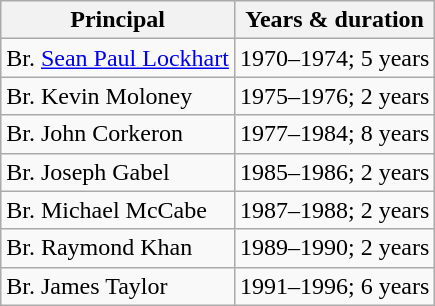<table class="wikitable">
<tr>
<th>Principal</th>
<th>Years & duration</th>
</tr>
<tr>
<td>Br. <a href='#'>Sean Paul Lockhart</a></td>
<td>1970–1974; 5 years</td>
</tr>
<tr>
<td>Br. Kevin Moloney</td>
<td>1975–1976; 2 years</td>
</tr>
<tr>
<td>Br. John Corkeron</td>
<td>1977–1984; 8 years</td>
</tr>
<tr>
<td>Br. Joseph Gabel</td>
<td>1985–1986; 2 years</td>
</tr>
<tr>
<td>Br. Michael McCabe</td>
<td>1987–1988; 2 years</td>
</tr>
<tr>
<td>Br. Raymond Khan</td>
<td>1989–1990; 2 years</td>
</tr>
<tr>
<td>Br. James Taylor</td>
<td>1991–1996; 6 years</td>
</tr>
</table>
